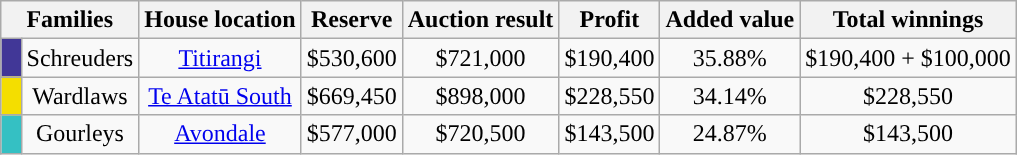<table style="text-align:center;" class="wikitable">
<tr valign="top">
<th colspan="2">Families</th>
<th>House location</th>
<th><strong>Reserve</strong></th>
<th><strong>Auction result</strong></th>
<th><strong>Profit</strong></th>
<th><strong>Added value</strong></th>
<th><strong>Total winnings</strong></th>
</tr>
<tr>
<th style="width:2%;background:#413797; height:10px;"></th>
<td>Schreuders</td>
<td><a href='#'>Titirangi</a></td>
<td>$530,600</td>
<td>$721,000</td>
<td>$190,400</td>
<td>35.88%</td>
<td>$190,400 + $100,000</td>
</tr>
<tr>
<th ! style="width:2%;background:#f4de00; height:10px;"></th>
<td>Wardlaws</td>
<td><a href='#'>Te Atatū South</a></td>
<td>$669,450</td>
<td>$898,000</td>
<td>$228,550</td>
<td>34.14%</td>
<td>$228,550</td>
</tr>
<tr>
<th style="width:2%;background:#35c0c3; height:10px;"></th>
<td>Gourleys</td>
<td><a href='#'>Avondale</a></td>
<td>$577,000</td>
<td>$720,500</td>
<td>$143,500</td>
<td>24.87%</td>
<td>$143,500</td>
</tr>
</table>
